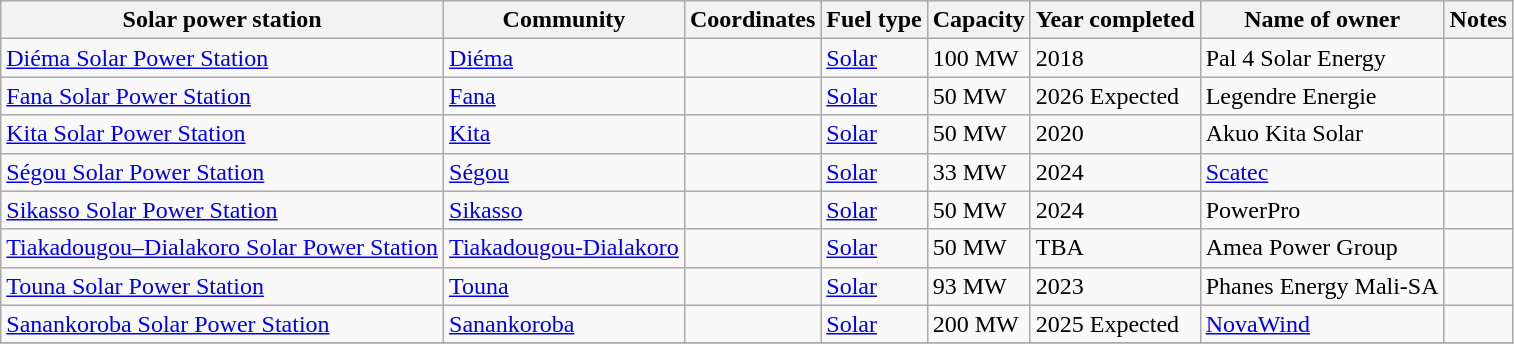<table class="wikitable">
<tr>
<th>Solar power station</th>
<th>Community</th>
<th>Coordinates</th>
<th>Fuel type</th>
<th>Capacity</th>
<th>Year completed</th>
<th>Name of owner</th>
<th>Notes</th>
</tr>
<tr>
<td><a href='#'>Diéma Solar Power Station</a></td>
<td><a href='#'>Diéma</a></td>
<td></td>
<td><a href='#'>Solar</a></td>
<td>100 MW</td>
<td>2018</td>
<td>Pal 4 Solar Energy</td>
<td></td>
</tr>
<tr>
<td><a href='#'>Fana Solar Power Station</a></td>
<td><a href='#'>Fana</a></td>
<td></td>
<td><a href='#'>Solar</a></td>
<td>50 MW</td>
<td>2026 Expected</td>
<td>Legendre Energie</td>
<td></td>
</tr>
<tr>
<td><a href='#'>Kita Solar Power Station</a></td>
<td><a href='#'>Kita</a></td>
<td></td>
<td><a href='#'>Solar</a></td>
<td>50 MW</td>
<td>2020</td>
<td>Akuo Kita Solar</td>
<td></td>
</tr>
<tr>
<td><a href='#'>Ségou Solar Power Station</a></td>
<td><a href='#'>Ségou</a></td>
<td></td>
<td><a href='#'>Solar</a></td>
<td>33 MW</td>
<td>2024</td>
<td><a href='#'>Scatec</a></td>
<td></td>
</tr>
<tr>
<td><a href='#'>Sikasso Solar Power Station</a></td>
<td><a href='#'>Sikasso</a></td>
<td></td>
<td><a href='#'>Solar</a></td>
<td>50 MW</td>
<td>2024</td>
<td>PowerPro</td>
<td></td>
</tr>
<tr>
<td><a href='#'>Tiakadougou–Dialakoro Solar Power Station</a></td>
<td><a href='#'>Tiakadougou-Dialakoro</a></td>
<td></td>
<td><a href='#'>Solar</a></td>
<td>50 MW</td>
<td>TBA</td>
<td>Amea Power Group</td>
<td></td>
</tr>
<tr>
<td><a href='#'>Touna Solar Power Station</a></td>
<td><a href='#'>Touna</a></td>
<td></td>
<td><a href='#'>Solar</a></td>
<td>93 MW</td>
<td>2023</td>
<td>Phanes Energy Mali-SA</td>
<td></td>
</tr>
<tr>
<td><a href='#'>Sanankoroba Solar Power Station</a></td>
<td><a href='#'>Sanankoroba</a></td>
<td></td>
<td><a href='#'>Solar</a></td>
<td>200 MW</td>
<td>2025 Expected</td>
<td><a href='#'>NovaWind</a></td>
<td></td>
</tr>
<tr>
</tr>
</table>
